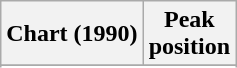<table class="wikitable sortable plainrowheaders" style="text-align:center">
<tr>
<th scope="col">Chart (1990)</th>
<th scope="col">Peak<br>position</th>
</tr>
<tr>
</tr>
<tr>
</tr>
</table>
